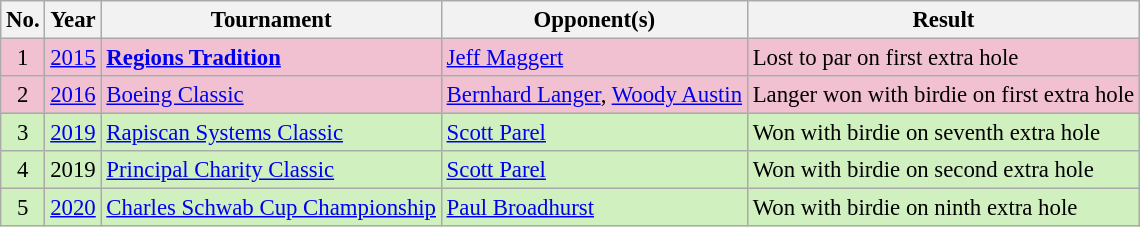<table class="wikitable" style="font-size:95%;">
<tr>
<th>No.</th>
<th>Year</th>
<th>Tournament</th>
<th>Opponent(s)</th>
<th>Result</th>
</tr>
<tr style="background:#F2C1D1;">
<td align=center>1</td>
<td><a href='#'>2015</a></td>
<td><strong><a href='#'>Regions Tradition</a></strong></td>
<td> <a href='#'>Jeff Maggert</a></td>
<td>Lost to par on first extra hole</td>
</tr>
<tr style="background:#F2C1D1;">
<td align=center>2</td>
<td><a href='#'>2016</a></td>
<td><a href='#'>Boeing Classic</a></td>
<td> <a href='#'>Bernhard Langer</a>,  <a href='#'>Woody Austin</a></td>
<td>Langer won with birdie on first extra hole</td>
</tr>
<tr style="background:#d0f0c0;">
<td align=center>3</td>
<td><a href='#'>2019</a></td>
<td><a href='#'>Rapiscan Systems Classic</a></td>
<td> <a href='#'>Scott Parel</a></td>
<td>Won with birdie on seventh extra hole</td>
</tr>
<tr style="background:#d0f0c0;">
<td align=center>4</td>
<td>2019</td>
<td><a href='#'>Principal Charity Classic</a></td>
<td> <a href='#'>Scott Parel</a></td>
<td>Won with birdie on second extra hole</td>
</tr>
<tr style="background:#d0f0c0;">
<td align=center>5</td>
<td><a href='#'>2020</a></td>
<td><a href='#'>Charles Schwab Cup Championship</a></td>
<td> <a href='#'>Paul Broadhurst</a></td>
<td>Won with birdie on ninth extra hole</td>
</tr>
</table>
